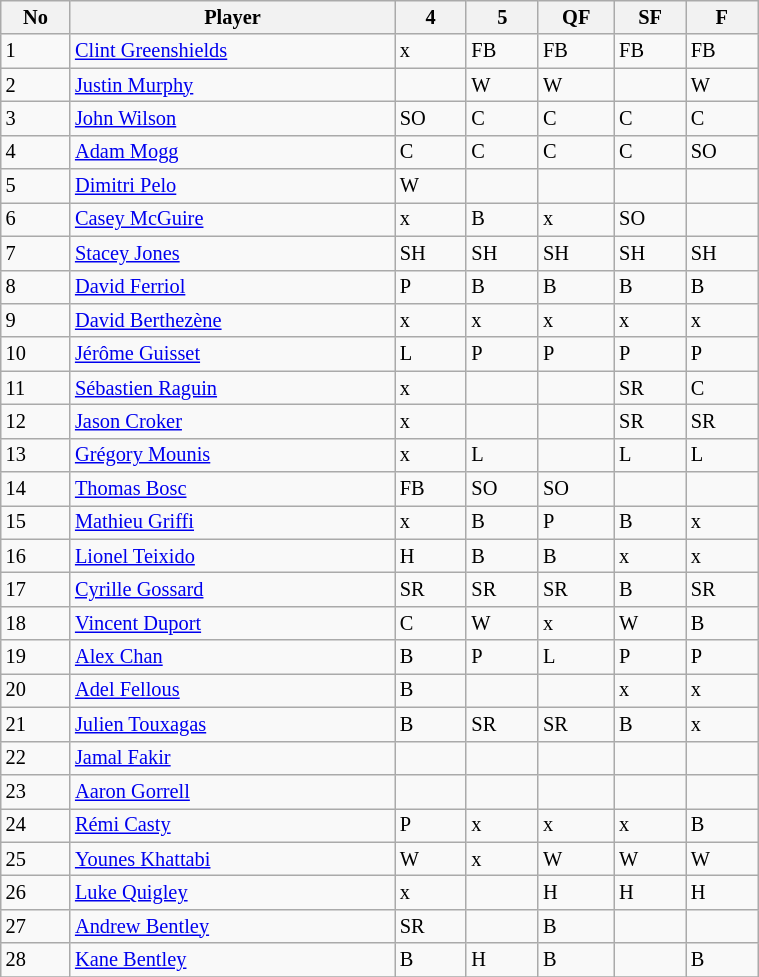<table class="wikitable"  style="font-size:85%; width:40%;">
<tr>
<th>No</th>
<th>Player</th>
<th>4</th>
<th>5</th>
<th>QF</th>
<th>SF</th>
<th>F</th>
</tr>
<tr>
<td>1</td>
<td><a href='#'>Clint Greenshields</a></td>
<td>x</td>
<td>FB</td>
<td>FB</td>
<td>FB</td>
<td>FB</td>
</tr>
<tr>
<td>2</td>
<td><a href='#'>Justin Murphy</a></td>
<td></td>
<td>W</td>
<td>W</td>
<td></td>
<td>W</td>
</tr>
<tr>
<td>3</td>
<td><a href='#'>John Wilson</a></td>
<td>SO</td>
<td>C</td>
<td>C</td>
<td>C</td>
<td>C</td>
</tr>
<tr>
<td>4</td>
<td><a href='#'>Adam Mogg</a></td>
<td>C</td>
<td>C</td>
<td>C</td>
<td>C</td>
<td>SO</td>
</tr>
<tr>
<td>5</td>
<td><a href='#'>Dimitri Pelo</a></td>
<td>W</td>
<td></td>
<td></td>
<td></td>
<td></td>
</tr>
<tr>
<td>6</td>
<td><a href='#'>Casey McGuire</a></td>
<td>x</td>
<td>B</td>
<td>x</td>
<td>SO</td>
<td></td>
</tr>
<tr>
<td>7</td>
<td><a href='#'>Stacey Jones</a></td>
<td>SH</td>
<td>SH</td>
<td>SH</td>
<td>SH</td>
<td>SH</td>
</tr>
<tr>
<td>8</td>
<td><a href='#'>David Ferriol</a></td>
<td>P</td>
<td>B</td>
<td>B</td>
<td>B</td>
<td>B</td>
</tr>
<tr>
<td>9</td>
<td><a href='#'>David Berthezène</a></td>
<td>x</td>
<td>x</td>
<td>x</td>
<td>x</td>
<td>x</td>
</tr>
<tr>
<td>10</td>
<td><a href='#'>Jérôme Guisset</a></td>
<td>L</td>
<td>P</td>
<td>P</td>
<td>P</td>
<td>P</td>
</tr>
<tr>
<td>11</td>
<td><a href='#'>Sébastien Raguin</a></td>
<td>x</td>
<td></td>
<td></td>
<td>SR</td>
<td>C</td>
</tr>
<tr>
<td>12</td>
<td><a href='#'>Jason Croker</a></td>
<td>x</td>
<td></td>
<td></td>
<td>SR</td>
<td>SR</td>
</tr>
<tr>
<td>13</td>
<td><a href='#'>Grégory Mounis</a></td>
<td>x</td>
<td>L</td>
<td></td>
<td>L</td>
<td>L</td>
</tr>
<tr>
<td>14</td>
<td><a href='#'>Thomas Bosc</a></td>
<td>FB</td>
<td>SO</td>
<td>SO</td>
<td></td>
<td></td>
</tr>
<tr>
<td>15</td>
<td><a href='#'>Mathieu Griffi</a></td>
<td>x</td>
<td>B</td>
<td>P</td>
<td>B</td>
<td>x</td>
</tr>
<tr>
<td>16</td>
<td><a href='#'>Lionel Teixido</a></td>
<td>H</td>
<td>B</td>
<td>B</td>
<td>x</td>
<td>x</td>
</tr>
<tr>
<td>17</td>
<td><a href='#'>Cyrille Gossard</a></td>
<td>SR</td>
<td>SR</td>
<td>SR</td>
<td>B</td>
<td>SR</td>
</tr>
<tr>
<td>18</td>
<td><a href='#'>Vincent Duport</a></td>
<td>C</td>
<td>W</td>
<td>x</td>
<td>W</td>
<td>B</td>
</tr>
<tr>
<td>19</td>
<td><a href='#'>Alex Chan</a></td>
<td>B</td>
<td>P</td>
<td>L</td>
<td>P</td>
<td>P</td>
</tr>
<tr>
<td>20</td>
<td><a href='#'>Adel Fellous</a></td>
<td>B</td>
<td></td>
<td></td>
<td>x</td>
<td>x</td>
</tr>
<tr>
<td>21</td>
<td><a href='#'>Julien Touxagas</a></td>
<td>B</td>
<td>SR</td>
<td>SR</td>
<td>B</td>
<td>x</td>
</tr>
<tr>
<td>22</td>
<td><a href='#'>Jamal Fakir</a></td>
<td></td>
<td></td>
<td></td>
<td></td>
<td></td>
</tr>
<tr>
<td>23</td>
<td><a href='#'>Aaron Gorrell</a></td>
<td></td>
<td></td>
<td></td>
<td></td>
<td></td>
</tr>
<tr>
<td>24</td>
<td><a href='#'>Rémi Casty</a></td>
<td>P</td>
<td>x</td>
<td>x</td>
<td>x</td>
<td>B</td>
</tr>
<tr>
<td>25</td>
<td><a href='#'>Younes Khattabi</a></td>
<td>W</td>
<td>x</td>
<td>W</td>
<td>W</td>
<td>W</td>
</tr>
<tr>
<td>26</td>
<td><a href='#'>Luke Quigley</a></td>
<td>x</td>
<td></td>
<td>H</td>
<td>H</td>
<td>H</td>
</tr>
<tr>
<td>27</td>
<td><a href='#'>Andrew Bentley</a></td>
<td>SR</td>
<td></td>
<td>B</td>
<td></td>
<td></td>
</tr>
<tr>
<td>28</td>
<td><a href='#'>Kane Bentley</a></td>
<td>B</td>
<td>H</td>
<td>B</td>
<td></td>
<td>B</td>
</tr>
<tr>
</tr>
</table>
